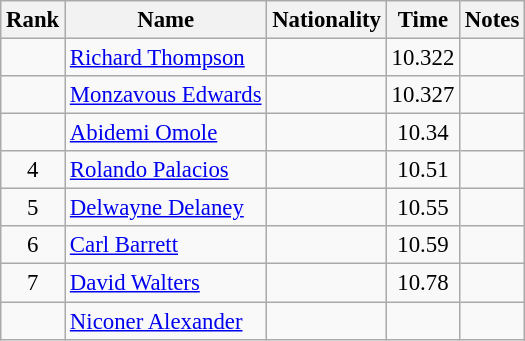<table class="wikitable sortable" style="text-align:center;font-size:95%">
<tr>
<th>Rank</th>
<th>Name</th>
<th>Nationality</th>
<th>Time</th>
<th>Notes</th>
</tr>
<tr>
<td></td>
<td align=left><a href='#'>Richard Thompson</a></td>
<td align=left></td>
<td>10.322</td>
<td></td>
</tr>
<tr>
<td></td>
<td align=left><a href='#'>Monzavous Edwards</a></td>
<td align=left></td>
<td>10.327</td>
<td></td>
</tr>
<tr>
<td></td>
<td align=left><a href='#'>Abidemi Omole</a></td>
<td align=left></td>
<td>10.34</td>
<td></td>
</tr>
<tr>
<td>4</td>
<td align=left><a href='#'>Rolando Palacios</a></td>
<td align=left></td>
<td>10.51</td>
<td></td>
</tr>
<tr>
<td>5</td>
<td align=left><a href='#'>Delwayne Delaney</a></td>
<td align=left></td>
<td>10.55</td>
<td></td>
</tr>
<tr>
<td>6</td>
<td align=left><a href='#'>Carl Barrett</a></td>
<td align=left></td>
<td>10.59</td>
<td></td>
</tr>
<tr>
<td>7</td>
<td align=left><a href='#'>David Walters</a></td>
<td align=left></td>
<td>10.78</td>
<td></td>
</tr>
<tr>
<td></td>
<td align=left><a href='#'>Niconer Alexander</a></td>
<td align=left></td>
<td></td>
<td></td>
</tr>
</table>
